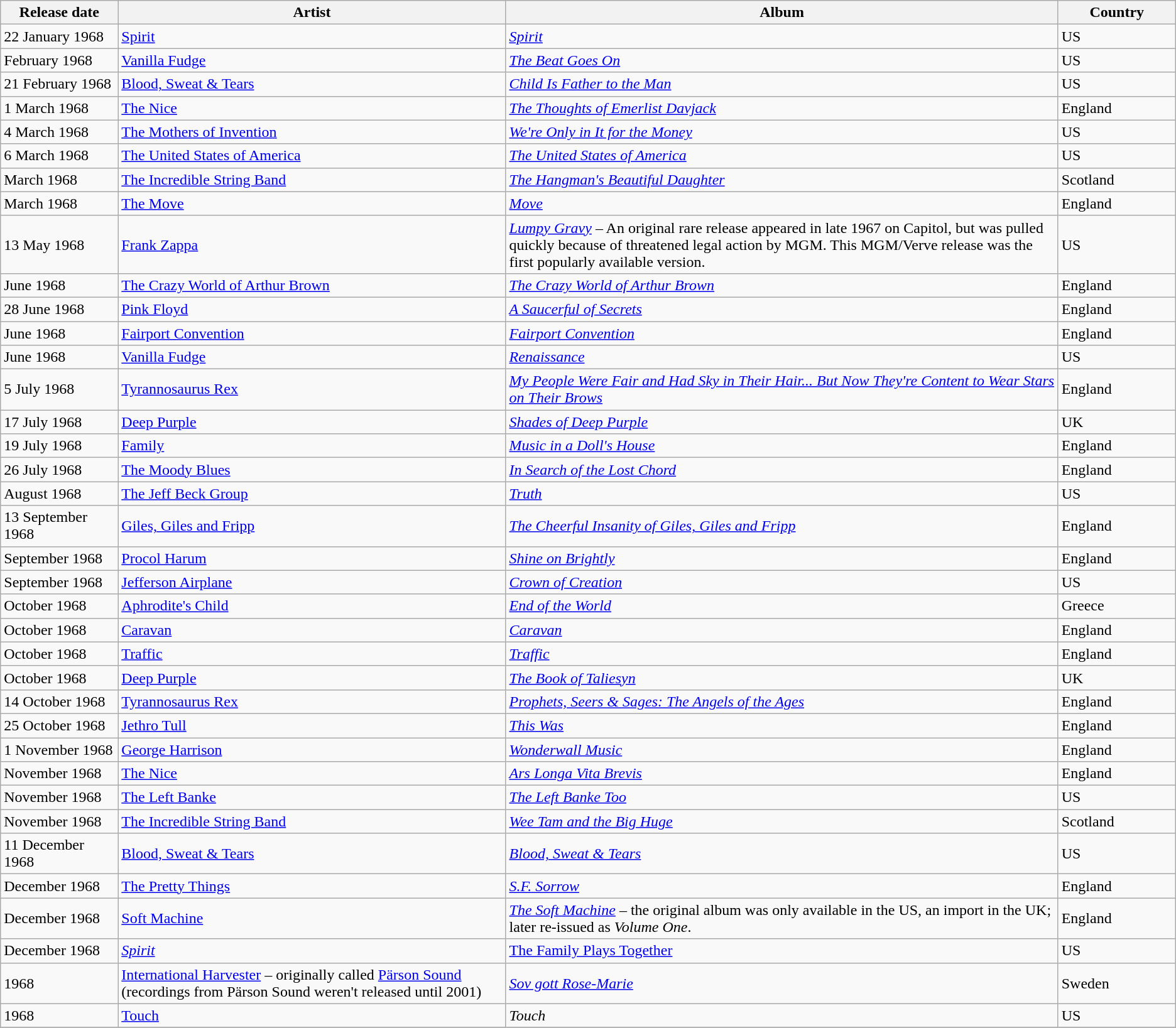<table class="wikitable">
<tr>
<th align=center width="10%">Release date</th>
<th align=center width="33%">Artist</th>
<th align=center width="47%">Album</th>
<th align=center width="10%">Country</th>
</tr>
<tr>
<td>22 January 1968</td>
<td><a href='#'>Spirit</a></td>
<td><em><a href='#'>Spirit</a></em></td>
<td>US</td>
</tr>
<tr>
<td>February 1968</td>
<td><a href='#'>Vanilla Fudge</a></td>
<td><em><a href='#'>The Beat Goes On</a></em></td>
<td>US</td>
</tr>
<tr>
<td>21 February 1968</td>
<td><a href='#'>Blood, Sweat & Tears</a></td>
<td><em><a href='#'>Child Is Father to the Man</a></em></td>
<td>US</td>
</tr>
<tr>
<td>1 March 1968</td>
<td><a href='#'>The Nice</a></td>
<td><em><a href='#'>The Thoughts of Emerlist Davjack</a></em> </td>
<td>England</td>
</tr>
<tr>
<td>4 March 1968</td>
<td><a href='#'>The Mothers of Invention</a></td>
<td><em><a href='#'>We're Only in It for the Money</a></em></td>
<td>US</td>
</tr>
<tr>
<td>6 March 1968</td>
<td><a href='#'>The United States of America</a></td>
<td><em><a href='#'>The United States of America</a></em></td>
<td>US</td>
</tr>
<tr>
<td>March 1968</td>
<td><a href='#'>The Incredible String Band</a></td>
<td><em><a href='#'>The Hangman's Beautiful Daughter</a></em></td>
<td>Scotland</td>
</tr>
<tr>
<td>March 1968</td>
<td><a href='#'>The Move</a></td>
<td><em><a href='#'>Move</a></em></td>
<td>England</td>
</tr>
<tr>
<td>13 May 1968</td>
<td><a href='#'>Frank Zappa</a></td>
<td><em><a href='#'>Lumpy Gravy</a></em> – An original rare release appeared in late 1967 on Capitol, but was pulled quickly because of threatened legal action by MGM. This MGM/Verve release was the first popularly available version. </td>
<td>US</td>
</tr>
<tr>
<td>June 1968</td>
<td><a href='#'>The Crazy World of Arthur Brown</a></td>
<td><em><a href='#'>The Crazy World of Arthur Brown</a></em></td>
<td>England</td>
</tr>
<tr>
<td>28 June 1968</td>
<td><a href='#'>Pink Floyd</a></td>
<td><em><a href='#'>A Saucerful of Secrets</a></em></td>
<td>England</td>
</tr>
<tr>
<td>June 1968</td>
<td><a href='#'>Fairport Convention</a></td>
<td><em><a href='#'>Fairport Convention</a></em></td>
<td>England</td>
</tr>
<tr>
<td>June 1968</td>
<td><a href='#'>Vanilla Fudge</a></td>
<td><em><a href='#'>Renaissance</a></em></td>
<td>US</td>
</tr>
<tr>
<td>5 July 1968</td>
<td><a href='#'>Tyrannosaurus Rex</a></td>
<td><em><a href='#'>My People Were Fair and Had Sky in Their Hair... But Now They're Content to Wear Stars on Their Brows</a></em></td>
<td>England</td>
</tr>
<tr>
<td>17 July 1968</td>
<td><a href='#'>Deep Purple</a></td>
<td><em><a href='#'>Shades of Deep Purple</a></em></td>
<td>UK</td>
</tr>
<tr>
<td>19 July 1968</td>
<td><a href='#'>Family</a></td>
<td><em><a href='#'>Music in a Doll's House</a></em></td>
<td>England</td>
</tr>
<tr>
<td>26 July 1968</td>
<td><a href='#'>The Moody Blues</a></td>
<td><em><a href='#'>In Search of the Lost Chord</a></em></td>
<td>England</td>
</tr>
<tr>
<td>August 1968</td>
<td><a href='#'>The Jeff Beck Group</a></td>
<td><em><a href='#'>Truth</a></em></td>
<td>US</td>
</tr>
<tr>
<td>13 September 1968</td>
<td><a href='#'>Giles, Giles and Fripp</a></td>
<td><em><a href='#'>The Cheerful Insanity of Giles, Giles and Fripp</a></em></td>
<td>England</td>
</tr>
<tr>
<td>September 1968</td>
<td><a href='#'>Procol Harum</a></td>
<td><em><a href='#'>Shine on Brightly</a></em></td>
<td>England</td>
</tr>
<tr>
<td>September 1968</td>
<td><a href='#'>Jefferson Airplane</a></td>
<td><em><a href='#'>Crown of Creation</a></em></td>
<td>US</td>
</tr>
<tr>
<td>October 1968</td>
<td><a href='#'>Aphrodite's Child</a></td>
<td><em><a href='#'>End of the World</a></em></td>
<td>Greece</td>
</tr>
<tr>
<td>October 1968</td>
<td><a href='#'>Caravan</a></td>
<td><em><a href='#'>Caravan</a></em></td>
<td>England</td>
</tr>
<tr>
<td>October 1968</td>
<td><a href='#'>Traffic</a></td>
<td><em><a href='#'>Traffic</a></em></td>
<td>England</td>
</tr>
<tr>
<td>October 1968</td>
<td><a href='#'>Deep Purple</a></td>
<td><em><a href='#'>The Book of Taliesyn</a></em></td>
<td>UK</td>
</tr>
<tr>
<td>14 October 1968</td>
<td><a href='#'>Tyrannosaurus Rex</a></td>
<td><em><a href='#'>Prophets, Seers & Sages: The Angels of the Ages</a></em></td>
<td>England</td>
</tr>
<tr>
<td>25 October 1968</td>
<td><a href='#'>Jethro Tull</a></td>
<td><em><a href='#'>This Was</a></em></td>
<td>England</td>
</tr>
<tr>
<td>1 November 1968</td>
<td><a href='#'>George Harrison</a></td>
<td><em><a href='#'>Wonderwall Music</a></em></td>
<td>England</td>
</tr>
<tr>
<td>November 1968</td>
<td><a href='#'>The Nice</a></td>
<td><em><a href='#'>Ars Longa Vita Brevis</a></em></td>
<td>England</td>
</tr>
<tr>
<td>November 1968</td>
<td><a href='#'>The Left Banke</a></td>
<td><em><a href='#'>The Left Banke Too</a></em></td>
<td>US</td>
</tr>
<tr>
<td>November 1968</td>
<td><a href='#'>The Incredible String Band</a></td>
<td><em><a href='#'>Wee Tam and the Big Huge</a></em></td>
<td>Scotland</td>
</tr>
<tr>
<td>11 December 1968</td>
<td><a href='#'>Blood, Sweat & Tears</a></td>
<td><em><a href='#'>Blood, Sweat & Tears</a></em></td>
<td>US</td>
</tr>
<tr>
<td>December 1968</td>
<td><a href='#'>The Pretty Things</a></td>
<td><em><a href='#'>S.F. Sorrow</a></em></td>
<td>England</td>
</tr>
<tr>
<td>December 1968</td>
<td><a href='#'>Soft Machine</a></td>
<td><em><a href='#'>The Soft Machine</a></em> – the original album was only available in the US, an import in the UK; later re-issued as <em>Volume One</em>.</td>
<td>England</td>
</tr>
<tr>
<td>December 1968</td>
<td><em><a href='#'>Spirit</a>  </em></td>
<td><a href='#'>The Family Plays Together</a></td>
<td>US</td>
</tr>
<tr>
<td>1968</td>
<td><a href='#'>International Harvester</a> – originally called <a href='#'>Pärson Sound</a> (recordings from Pärson Sound weren't released until 2001)</td>
<td><em><a href='#'>Sov gott Rose-Marie</a></em></td>
<td>Sweden</td>
</tr>
<tr>
<td>1968</td>
<td><a href='#'>Touch</a></td>
<td><em>Touch</em></td>
<td>US</td>
</tr>
<tr>
</tr>
</table>
